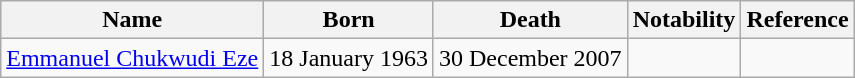<table class="wikitable sortable">
<tr>
<th>Name</th>
<th class="unsortable">Born</th>
<th class="unsortable">Death</th>
<th class="unsortable">Notability</th>
<th class="unsortable">Reference</th>
</tr>
<tr>
<td><a href='#'>Emmanuel Chukwudi Eze</a></td>
<td>18 January 1963</td>
<td>30 December 2007</td>
<td></td>
<td></td>
</tr>
</table>
